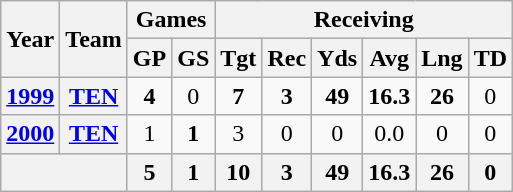<table class="wikitable" style="text-align:center">
<tr>
<th rowspan="2">Year</th>
<th rowspan="2">Team</th>
<th colspan="2">Games</th>
<th colspan="6">Receiving</th>
</tr>
<tr>
<th>GP</th>
<th>GS</th>
<th>Tgt</th>
<th>Rec</th>
<th>Yds</th>
<th>Avg</th>
<th>Lng</th>
<th>TD</th>
</tr>
<tr>
<th><a href='#'>1999</a></th>
<th><a href='#'>TEN</a></th>
<td><strong>4</strong></td>
<td>0</td>
<td><strong>7</strong></td>
<td><strong>3</strong></td>
<td><strong>49</strong></td>
<td><strong>16.3</strong></td>
<td><strong>26</strong></td>
<td>0</td>
</tr>
<tr>
<th><a href='#'>2000</a></th>
<th><a href='#'>TEN</a></th>
<td>1</td>
<td><strong>1</strong></td>
<td>3</td>
<td>0</td>
<td>0</td>
<td>0.0</td>
<td>0</td>
<td>0</td>
</tr>
<tr>
<th colspan="2"></th>
<th>5</th>
<th>1</th>
<th>10</th>
<th>3</th>
<th>49</th>
<th>16.3</th>
<th>26</th>
<th>0</th>
</tr>
</table>
